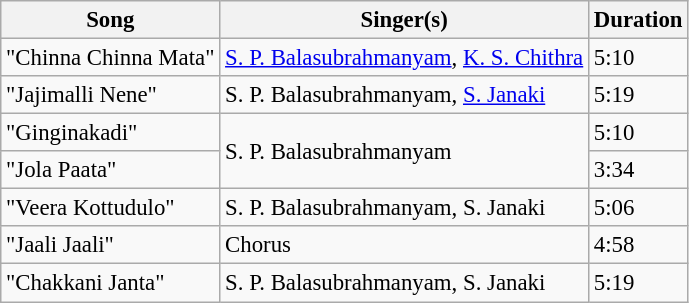<table class="wikitable" style="font-size:95%;">
<tr>
<th>Song</th>
<th>Singer(s)</th>
<th>Duration</th>
</tr>
<tr>
<td>"Chinna Chinna Mata"</td>
<td><a href='#'>S. P. Balasubrahmanyam</a>, <a href='#'>K. S. Chithra</a></td>
<td>5:10</td>
</tr>
<tr>
<td>"Jajimalli Nene"</td>
<td>S. P. Balasubrahmanyam, <a href='#'>S. Janaki</a></td>
<td>5:19</td>
</tr>
<tr>
<td>"Ginginakadi"</td>
<td rowspan="2">S. P. Balasubrahmanyam</td>
<td>5:10</td>
</tr>
<tr>
<td>"Jola Paata"</td>
<td>3:34</td>
</tr>
<tr>
<td>"Veera Kottudulo"</td>
<td>S. P. Balasubrahmanyam, S. Janaki</td>
<td>5:06</td>
</tr>
<tr>
<td>"Jaali Jaali"</td>
<td>Chorus</td>
<td>4:58</td>
</tr>
<tr>
<td>"Chakkani Janta"</td>
<td>S. P. Balasubrahmanyam, S. Janaki</td>
<td>5:19</td>
</tr>
</table>
